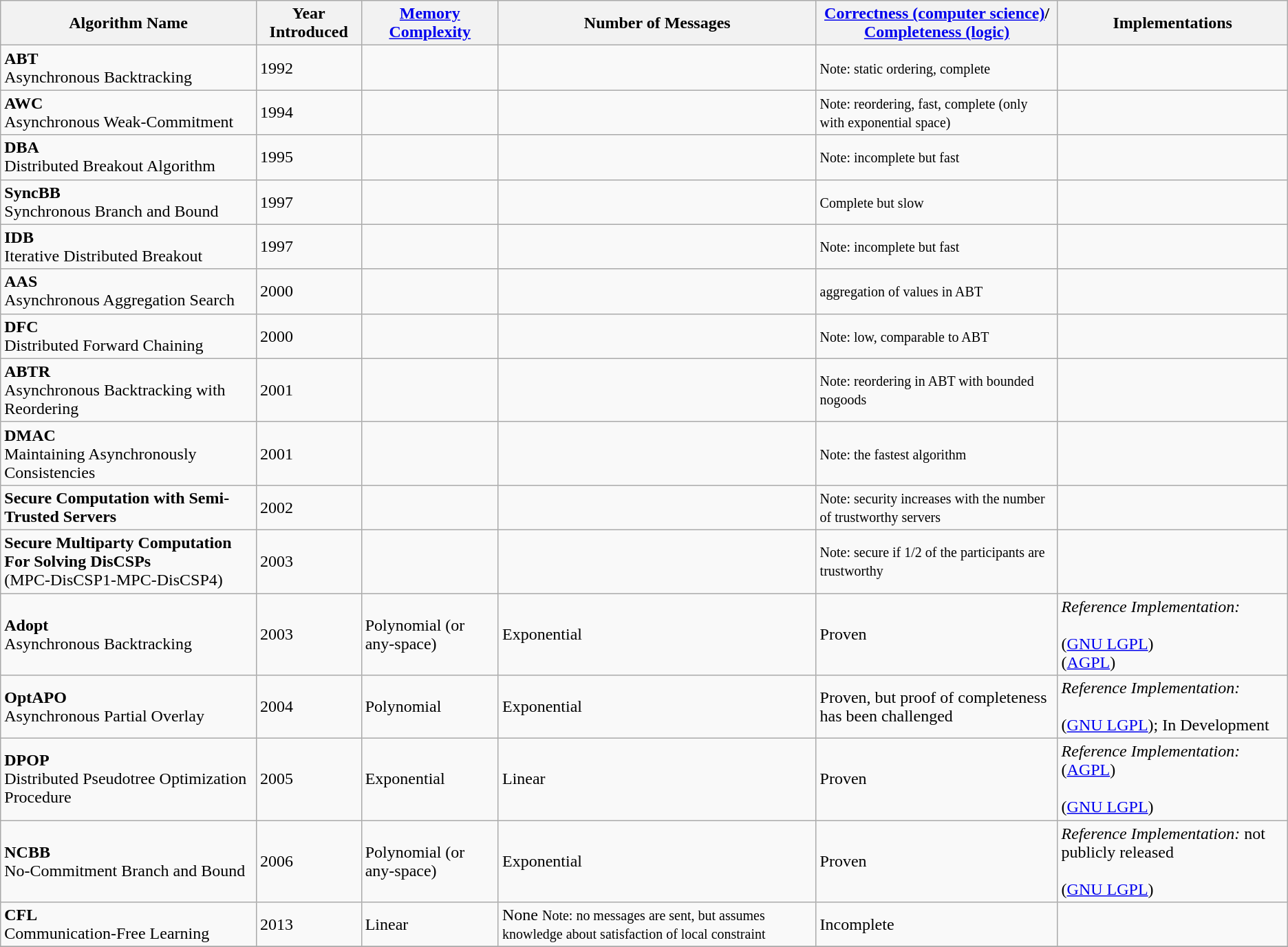<table class="wikitable">
<tr>
<th>Algorithm Name</th>
<th>Year Introduced</th>
<th><a href='#'>Memory Complexity</a></th>
<th>Number of Messages</th>
<th><a href='#'>Correctness (computer science)</a>/<br><a href='#'>Completeness (logic)</a></th>
<th>Implementations</th>
</tr>
<tr>
<td><strong>ABT</strong><br>Asynchronous Backtracking</td>
<td>1992</td>
<td></td>
<td></td>
<td><small>Note: static ordering, complete</small></td>
<td></td>
</tr>
<tr>
<td><strong>AWC</strong><br>Asynchronous Weak-Commitment</td>
<td>1994</td>
<td></td>
<td></td>
<td><small>Note: reordering, fast, complete (only with exponential space)</small></td>
<td></td>
</tr>
<tr>
<td><strong>DBA</strong><br>Distributed Breakout Algorithm</td>
<td>1995</td>
<td></td>
<td></td>
<td><small>Note: incomplete but fast</small></td>
<td></td>
</tr>
<tr>
<td><strong>SyncBB</strong><br>Synchronous Branch and Bound</td>
<td>1997</td>
<td></td>
<td></td>
<td><small>Complete but slow</small></td>
<td></td>
</tr>
<tr>
<td><strong>IDB</strong><br>Iterative Distributed Breakout</td>
<td>1997</td>
<td></td>
<td></td>
<td><small>Note: incomplete but fast</small></td>
<td></td>
</tr>
<tr>
<td><strong>AAS</strong><br>Asynchronous Aggregation Search</td>
<td>2000</td>
<td></td>
<td></td>
<td><small>aggregation of values in ABT</small></td>
<td></td>
</tr>
<tr>
<td><strong>DFC</strong><br>Distributed Forward Chaining</td>
<td>2000</td>
<td></td>
<td></td>
<td><small>Note: low, comparable to ABT</small></td>
<td></td>
</tr>
<tr>
<td><strong>ABTR</strong><br>Asynchronous Backtracking with Reordering</td>
<td>2001</td>
<td></td>
<td></td>
<td><small>Note: reordering in ABT with bounded nogoods</small></td>
<td></td>
</tr>
<tr>
<td><strong>DMAC</strong><br>Maintaining Asynchronously Consistencies</td>
<td>2001</td>
<td></td>
<td></td>
<td><small>Note: the fastest algorithm</small></td>
<td></td>
</tr>
<tr>
<td><strong>Secure Computation with Semi-Trusted Servers</strong></td>
<td>2002</td>
<td></td>
<td></td>
<td><small>Note: security increases with the number of trustworthy servers</small></td>
<td></td>
</tr>
<tr>
<td><strong>Secure Multiparty Computation For Solving DisCSPs</strong><br>(MPC-DisCSP1-MPC-DisCSP4)</td>
<td>2003</td>
<td></td>
<td></td>
<td><small>Note: secure if 1/2 of the participants are trustworthy</small></td>
<td></td>
</tr>
<tr>
<td><strong>Adopt</strong><br>Asynchronous Backtracking</td>
<td>2003</td>
<td>Polynomial (or any-space)</td>
<td>Exponential</td>
<td>Proven</td>
<td><em>Reference Implementation:</em>  <br><br> (<a href='#'>GNU LGPL</a>)<br>
 (<a href='#'>AGPL</a>)</td>
</tr>
<tr>
<td><strong>OptAPO</strong><br>Asynchronous Partial Overlay</td>
<td>2004</td>
<td>Polynomial</td>
<td>Exponential</td>
<td>Proven, but proof of completeness has been challenged</td>
<td><em>Reference Implementation:</em> <br><br> (<a href='#'>GNU LGPL</a>); In Development</td>
</tr>
<tr>
<td><strong>DPOP</strong><br>Distributed Pseudotree Optimization Procedure</td>
<td>2005</td>
<td>Exponential</td>
<td>Linear</td>
<td>Proven</td>
<td><em>Reference Implementation:</em>  (<a href='#'>AGPL</a>)<br><br> (<a href='#'>GNU LGPL</a>)</td>
</tr>
<tr>
<td><strong>NCBB</strong><br>No-Commitment Branch and Bound</td>
<td>2006</td>
<td>Polynomial (or any-space)</td>
<td>Exponential</td>
<td>Proven</td>
<td><em>Reference Implementation:</em> not publicly released<br><br> (<a href='#'>GNU LGPL</a>)</td>
</tr>
<tr>
<td><strong>CFL</strong><br>Communication-Free Learning</td>
<td>2013</td>
<td>Linear</td>
<td>None <small>Note: no messages are sent, but assumes knowledge about satisfaction of local constraint</small></td>
<td>Incomplete</td>
<td></td>
</tr>
<tr>
</tr>
</table>
